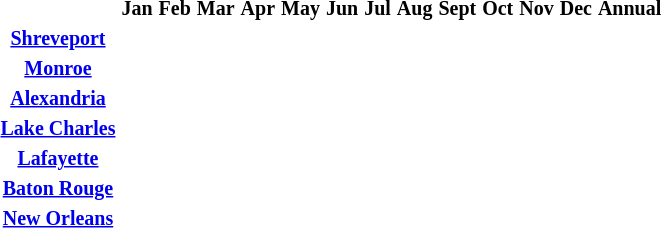<table class="toc sortable" style="text-align: center; font-size: smaller;">
<tr>
<th></th>
<th data-sort-type="number">Jan</th>
<th data-sort-type="number">Feb</th>
<th data-sort-type="number">Mar</th>
<th data-sort-type="number">Apr</th>
<th data-sort-type="number">May</th>
<th data-sort-type="number">Jun</th>
<th data-sort-type="number">Jul</th>
<th data-sort-type="number">Aug</th>
<th data-sort-type="number">Sept</th>
<th data-sort-type="number">Oct</th>
<th data-sort-type="number">Nov</th>
<th data-sort-type="number">Dec</th>
<th data-sort-type="number">Annual</th>
</tr>
<tr>
<th><a href='#'>Shreveport</a></th>
<td></td>
<td></td>
<td></td>
<td></td>
<td></td>
<td></td>
<td></td>
<td></td>
<td></td>
<td></td>
<td></td>
<td></td>
<td></td>
</tr>
<tr>
<th><a href='#'>Monroe</a></th>
<td></td>
<td></td>
<td></td>
<td></td>
<td></td>
<td></td>
<td></td>
<td></td>
<td></td>
<td></td>
<td></td>
<td></td>
<td></td>
</tr>
<tr>
<th><a href='#'>Alexandria</a></th>
<td></td>
<td></td>
<td></td>
<td></td>
<td></td>
<td></td>
<td></td>
<td></td>
<td></td>
<td></td>
<td></td>
<td></td>
<td></td>
</tr>
<tr>
<th><a href='#'>Lake Charles</a></th>
<td></td>
<td></td>
<td></td>
<td></td>
<td></td>
<td></td>
<td></td>
<td></td>
<td></td>
<td></td>
<td></td>
<td></td>
<td></td>
</tr>
<tr>
<th><a href='#'>Lafayette</a></th>
<td></td>
<td></td>
<td></td>
<td></td>
<td></td>
<td></td>
<td></td>
<td></td>
<td></td>
<td></td>
<td></td>
<td></td>
<td></td>
</tr>
<tr>
<th><a href='#'>Baton Rouge</a></th>
<td></td>
<td></td>
<td></td>
<td></td>
<td></td>
<td></td>
<td></td>
<td></td>
<td></td>
<td></td>
<td></td>
<td></td>
<td></td>
</tr>
<tr>
<th><a href='#'>New Orleans</a></th>
<td></td>
<td></td>
<td></td>
<td></td>
<td></td>
<td></td>
<td></td>
<td></td>
<td></td>
<td></td>
<td></td>
<td></td>
<td></td>
</tr>
</table>
